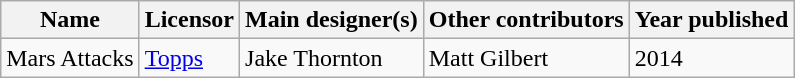<table class="wikitable">
<tr>
<th>Name</th>
<th>Licensor</th>
<th>Main designer(s)</th>
<th>Other contributors</th>
<th>Year published</th>
</tr>
<tr>
<td>Mars Attacks</td>
<td><a href='#'>Topps</a></td>
<td>Jake Thornton</td>
<td>Matt Gilbert</td>
<td>2014</td>
</tr>
</table>
